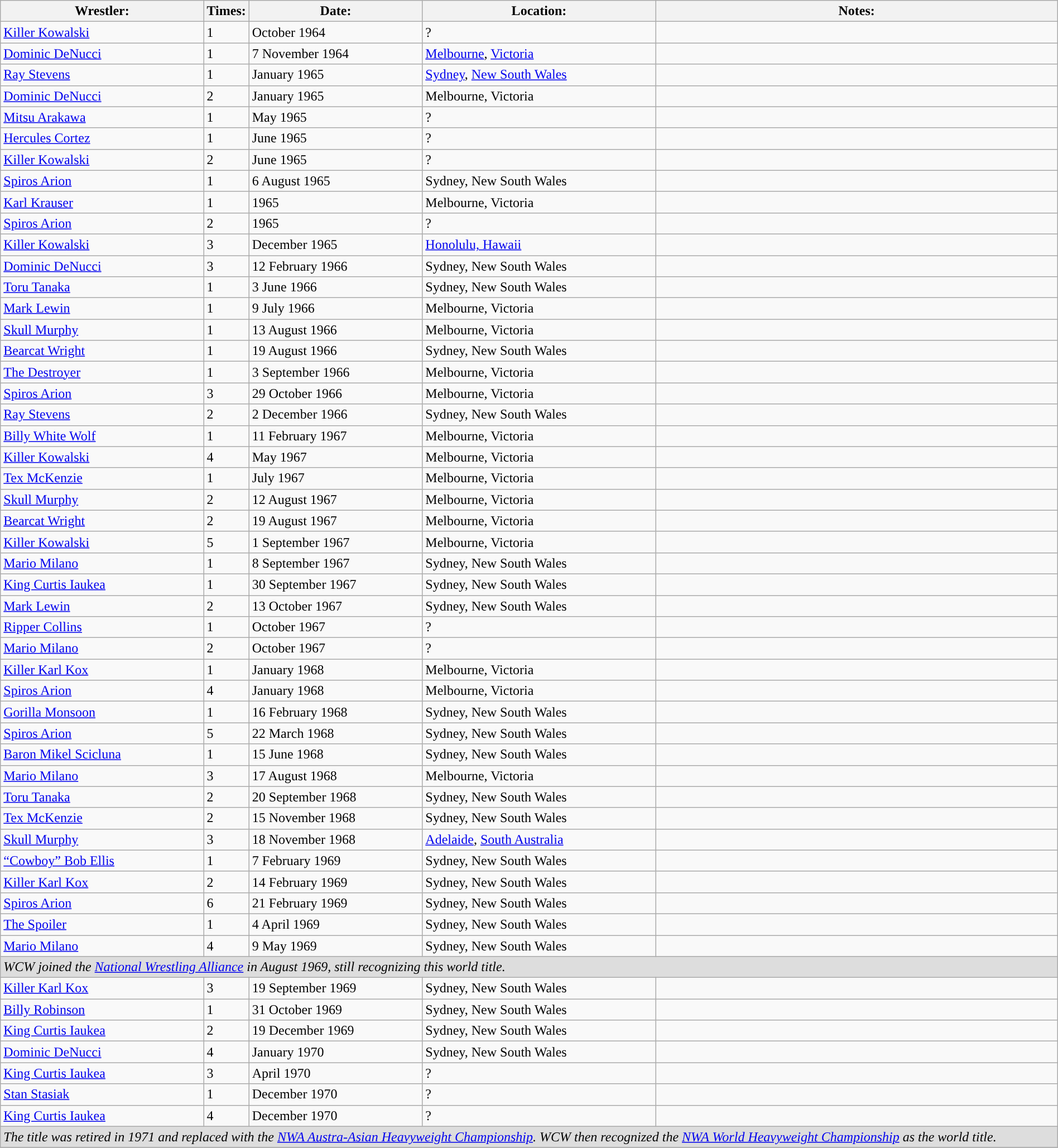<table class="wikitable sortable" style="width:100%;">
<tr>
<th width=20%>Wrestler:</th>
<th width=0%>Times:</th>
<th width=17%>Date:</th>
<th width=23%>Location:</th>
<th width=40%>Notes:</th>
</tr>
<tr>
<td><a href='#'>Killer Kowalski</a></td>
<td>1</td>
<td>October 1964</td>
<td>?</td>
<td></td>
</tr>
<tr>
<td><a href='#'>Dominic DeNucci</a></td>
<td>1</td>
<td>7 November 1964</td>
<td><a href='#'>Melbourne</a>, <a href='#'>Victoria</a></td>
<td></td>
</tr>
<tr>
<td><a href='#'>Ray Stevens</a></td>
<td>1</td>
<td>January 1965</td>
<td><a href='#'>Sydney</a>, <a href='#'>New South Wales</a></td>
<td></td>
</tr>
<tr>
<td><a href='#'>Dominic DeNucci</a></td>
<td>2</td>
<td>January 1965</td>
<td>Melbourne, Victoria</td>
<td></td>
</tr>
<tr>
<td><a href='#'>Mitsu Arakawa</a></td>
<td>1</td>
<td>May 1965</td>
<td>?</td>
<td></td>
</tr>
<tr>
<td><a href='#'>Hercules Cortez</a></td>
<td>1</td>
<td>June 1965</td>
<td>?</td>
<td></td>
</tr>
<tr>
<td><a href='#'>Killer Kowalski</a></td>
<td>2</td>
<td>June 1965</td>
<td>?</td>
<td></td>
</tr>
<tr>
<td><a href='#'>Spiros Arion</a></td>
<td>1</td>
<td>6 August 1965</td>
<td>Sydney, New South Wales</td>
<td></td>
</tr>
<tr>
<td><a href='#'>Karl Krauser</a></td>
<td>1</td>
<td>1965</td>
<td>Melbourne, Victoria</td>
<td></td>
</tr>
<tr>
<td><a href='#'>Spiros Arion</a></td>
<td>2</td>
<td>1965</td>
<td>?</td>
<td></td>
</tr>
<tr>
<td><a href='#'>Killer Kowalski</a></td>
<td>3</td>
<td>December 1965</td>
<td><a href='#'>Honolulu, Hawaii</a></td>
<td></td>
</tr>
<tr>
<td><a href='#'>Dominic DeNucci</a></td>
<td>3</td>
<td>12 February 1966</td>
<td>Sydney, New South Wales</td>
<td></td>
</tr>
<tr>
<td><a href='#'>Toru Tanaka</a></td>
<td>1</td>
<td>3 June 1966</td>
<td>Sydney, New South Wales</td>
<td></td>
</tr>
<tr>
<td><a href='#'>Mark Lewin</a></td>
<td>1</td>
<td>9 July 1966</td>
<td>Melbourne, Victoria</td>
<td></td>
</tr>
<tr>
<td><a href='#'>Skull Murphy</a></td>
<td>1</td>
<td>13 August 1966</td>
<td>Melbourne, Victoria</td>
<td></td>
</tr>
<tr>
<td><a href='#'>Bearcat Wright</a></td>
<td>1</td>
<td>19 August 1966</td>
<td>Sydney, New South Wales</td>
<td></td>
</tr>
<tr>
<td><a href='#'>The Destroyer</a></td>
<td>1</td>
<td>3 September 1966</td>
<td>Melbourne, Victoria</td>
<td></td>
</tr>
<tr>
<td><a href='#'>Spiros Arion</a></td>
<td>3</td>
<td>29 October 1966</td>
<td>Melbourne, Victoria</td>
<td></td>
</tr>
<tr>
<td><a href='#'>Ray Stevens</a></td>
<td>2</td>
<td>2 December 1966</td>
<td>Sydney, New South Wales</td>
<td></td>
</tr>
<tr>
<td><a href='#'>Billy White Wolf</a></td>
<td>1</td>
<td>11 February 1967</td>
<td>Melbourne, Victoria</td>
<td></td>
</tr>
<tr>
<td><a href='#'>Killer Kowalski</a></td>
<td>4</td>
<td>May 1967</td>
<td>Melbourne, Victoria</td>
<td></td>
</tr>
<tr>
<td><a href='#'>Tex McKenzie</a></td>
<td>1</td>
<td>July 1967</td>
<td>Melbourne, Victoria</td>
<td></td>
</tr>
<tr>
<td><a href='#'>Skull Murphy</a></td>
<td>2</td>
<td>12 August 1967</td>
<td>Melbourne, Victoria</td>
<td></td>
</tr>
<tr>
<td><a href='#'>Bearcat Wright</a></td>
<td>2</td>
<td>19 August 1967</td>
<td>Melbourne, Victoria</td>
<td></td>
</tr>
<tr>
<td><a href='#'>Killer Kowalski</a></td>
<td>5</td>
<td>1 September 1967</td>
<td>Melbourne, Victoria</td>
<td></td>
</tr>
<tr>
<td><a href='#'>Mario Milano</a></td>
<td>1</td>
<td>8 September 1967</td>
<td>Sydney, New South Wales</td>
<td></td>
</tr>
<tr>
<td><a href='#'>King Curtis Iaukea</a></td>
<td>1</td>
<td>30 September 1967</td>
<td>Sydney, New South Wales</td>
<td></td>
</tr>
<tr>
<td><a href='#'>Mark Lewin</a></td>
<td>2</td>
<td>13 October 1967</td>
<td>Sydney, New South Wales</td>
<td></td>
</tr>
<tr>
<td><a href='#'>Ripper Collins</a></td>
<td>1</td>
<td>October 1967</td>
<td>?</td>
<td></td>
</tr>
<tr>
<td><a href='#'>Mario Milano</a></td>
<td>2</td>
<td>October 1967</td>
<td>?</td>
<td></td>
</tr>
<tr>
<td><a href='#'>Killer Karl Kox</a></td>
<td>1</td>
<td>January 1968</td>
<td>Melbourne, Victoria</td>
<td></td>
</tr>
<tr>
<td><a href='#'>Spiros Arion</a></td>
<td>4</td>
<td>January 1968</td>
<td>Melbourne, Victoria</td>
<td></td>
</tr>
<tr>
<td><a href='#'>Gorilla Monsoon</a></td>
<td>1</td>
<td>16 February 1968</td>
<td>Sydney, New South Wales</td>
<td></td>
</tr>
<tr>
<td><a href='#'>Spiros Arion</a></td>
<td>5</td>
<td>22 March 1968</td>
<td>Sydney, New South Wales</td>
<td></td>
</tr>
<tr>
<td><a href='#'>Baron Mikel Scicluna</a></td>
<td>1</td>
<td>15 June 1968</td>
<td>Sydney, New South Wales</td>
<td></td>
</tr>
<tr>
<td><a href='#'>Mario Milano</a></td>
<td>3</td>
<td>17 August 1968</td>
<td>Melbourne, Victoria</td>
<td></td>
</tr>
<tr>
<td><a href='#'>Toru Tanaka</a></td>
<td>2</td>
<td>20 September 1968</td>
<td>Sydney, New South Wales</td>
<td></td>
</tr>
<tr>
<td><a href='#'>Tex McKenzie</a></td>
<td>2</td>
<td>15 November 1968</td>
<td>Sydney, New South Wales</td>
<td></td>
</tr>
<tr>
<td><a href='#'>Skull Murphy</a></td>
<td>3</td>
<td>18 November 1968</td>
<td><a href='#'>Adelaide</a>, <a href='#'>South Australia</a></td>
<td></td>
</tr>
<tr>
<td><a href='#'>“Cowboy” Bob Ellis</a></td>
<td>1</td>
<td>7 February 1969</td>
<td>Sydney, New South Wales</td>
<td></td>
</tr>
<tr>
<td><a href='#'>Killer Karl Kox</a></td>
<td>2</td>
<td>14 February 1969</td>
<td>Sydney, New South Wales</td>
<td></td>
</tr>
<tr>
<td><a href='#'>Spiros Arion</a></td>
<td>6</td>
<td>21 February 1969</td>
<td>Sydney, New South Wales</td>
<td></td>
</tr>
<tr>
<td><a href='#'>The Spoiler</a></td>
<td>1</td>
<td>4 April 1969</td>
<td>Sydney, New South Wales</td>
<td></td>
</tr>
<tr>
<td><a href='#'>Mario Milano</a></td>
<td>4</td>
<td>9 May 1969</td>
<td>Sydney, New South Wales</td>
<td></td>
</tr>
<tr>
<td style="background: #dddddd;" colspan=5><em>WCW joined the <a href='#'>National Wrestling Alliance</a> in August 1969, still recognizing this world title.</em></td>
</tr>
<tr>
<td><a href='#'>Killer Karl Kox</a></td>
<td>3</td>
<td>19 September 1969</td>
<td>Sydney, New South Wales</td>
<td></td>
</tr>
<tr>
<td><a href='#'>Billy Robinson</a></td>
<td>1</td>
<td>31 October 1969</td>
<td>Sydney, New South Wales</td>
<td></td>
</tr>
<tr>
<td><a href='#'>King Curtis Iaukea</a></td>
<td>2</td>
<td>19 December 1969</td>
<td>Sydney, New South Wales</td>
<td></td>
</tr>
<tr>
<td><a href='#'>Dominic DeNucci</a></td>
<td>4</td>
<td>January 1970</td>
<td>Sydney, New South Wales</td>
<td></td>
</tr>
<tr>
<td><a href='#'>King Curtis Iaukea</a></td>
<td>3</td>
<td>April 1970</td>
<td>?</td>
<td></td>
</tr>
<tr>
<td><a href='#'>Stan Stasiak</a></td>
<td>1</td>
<td>December 1970</td>
<td>?</td>
<td></td>
</tr>
<tr>
<td><a href='#'>King Curtis Iaukea</a></td>
<td>4</td>
<td>December 1970</td>
<td>?</td>
<td></td>
</tr>
<tr>
<td style="background: #dddddd;" colspan=5><em>The title was retired in 1971 and replaced with the <a href='#'>NWA Austra-Asian Heavyweight Championship</a>. WCW then recognized the <a href='#'>NWA World Heavyweight Championship</a> as the world title.</em></td>
</tr>
<tr>
</tr>
</table>
